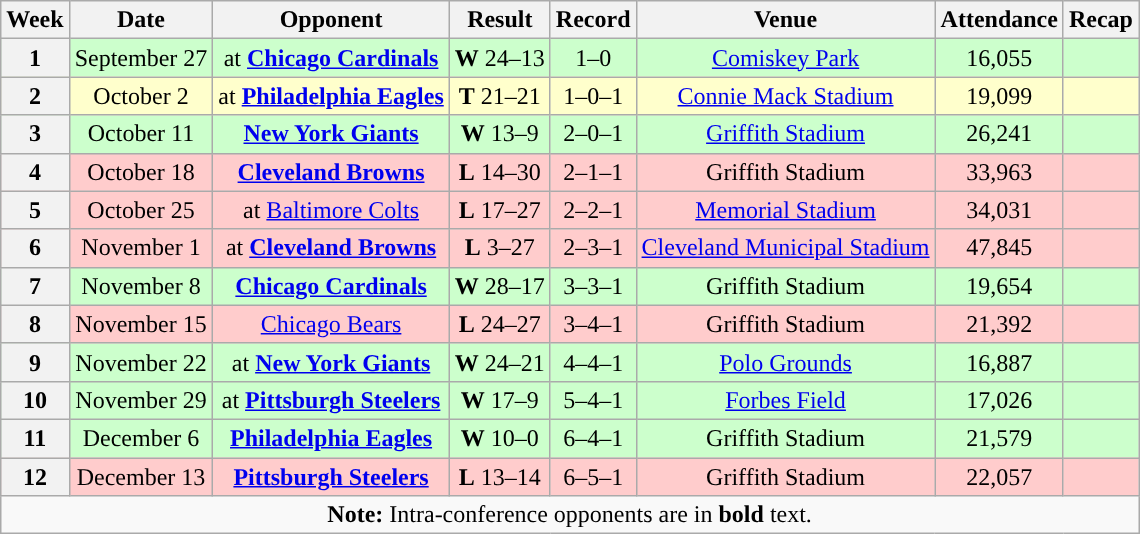<table class="wikitable" style="text-align:center">
<tr>
<th>Week</th>
<th>Date</th>
<th>Opponent</th>
<th>Result</th>
<th>Record</th>
<th>Venue</th>
<th>Attendance</th>
<th>Recap</th>
</tr>
<tr style="background:#cfc">
<th>1</th>
<td>September 27</td>
<td>at <strong><a href='#'>Chicago Cardinals</a></strong></td>
<td><strong>W</strong> 24–13</td>
<td>1–0</td>
<td><a href='#'>Comiskey Park</a></td>
<td>16,055</td>
<td></td>
</tr>
<tr style="background:#ffc">
<th>2</th>
<td>October 2</td>
<td>at <strong><a href='#'>Philadelphia Eagles</a></strong></td>
<td><strong>T</strong> 21–21</td>
<td>1–0–1</td>
<td><a href='#'>Connie Mack Stadium</a></td>
<td>19,099</td>
<td></td>
</tr>
<tr style="background:#cfc">
<th>3</th>
<td>October 11</td>
<td><strong><a href='#'>New York Giants</a></strong></td>
<td><strong>W</strong> 13–9</td>
<td>2–0–1</td>
<td><a href='#'>Griffith Stadium</a></td>
<td>26,241</td>
<td></td>
</tr>
<tr style="background:#fcc">
<th>4</th>
<td>October 18</td>
<td><strong><a href='#'>Cleveland Browns</a></strong></td>
<td><strong>L</strong> 14–30</td>
<td>2–1–1</td>
<td>Griffith Stadium</td>
<td>33,963</td>
<td></td>
</tr>
<tr style="background:#fcc">
<th>5</th>
<td>October 25</td>
<td>at <a href='#'>Baltimore Colts</a></td>
<td><strong>L</strong> 17–27</td>
<td>2–2–1</td>
<td><a href='#'>Memorial Stadium</a></td>
<td>34,031</td>
<td></td>
</tr>
<tr style="background:#fcc">
<th>6</th>
<td>November 1</td>
<td>at <strong><a href='#'>Cleveland Browns</a></strong></td>
<td><strong>L</strong> 3–27</td>
<td>2–3–1</td>
<td><a href='#'>Cleveland Municipal Stadium</a></td>
<td>47,845</td>
<td></td>
</tr>
<tr style="background:#cfc">
<th>7</th>
<td>November 8</td>
<td><strong><a href='#'>Chicago Cardinals</a></strong></td>
<td><strong>W</strong> 28–17</td>
<td>3–3–1</td>
<td>Griffith Stadium</td>
<td>19,654</td>
<td></td>
</tr>
<tr style="background:#fcc">
<th>8</th>
<td>November 15</td>
<td><a href='#'>Chicago Bears</a></td>
<td><strong>L</strong> 24–27</td>
<td>3–4–1</td>
<td>Griffith Stadium</td>
<td>21,392</td>
<td></td>
</tr>
<tr style="background:#cfc">
<th>9</th>
<td>November 22</td>
<td>at <strong><a href='#'>New York Giants</a></strong></td>
<td><strong>W</strong> 24–21</td>
<td>4–4–1</td>
<td><a href='#'>Polo Grounds</a></td>
<td>16,887</td>
<td></td>
</tr>
<tr style="background:#cfc">
<th>10</th>
<td>November 29</td>
<td>at <strong><a href='#'>Pittsburgh Steelers</a></strong></td>
<td><strong>W</strong> 17–9</td>
<td>5–4–1</td>
<td><a href='#'>Forbes Field</a></td>
<td>17,026</td>
<td></td>
</tr>
<tr style="background:#cfc">
<th>11</th>
<td>December 6</td>
<td><strong><a href='#'>Philadelphia Eagles</a></strong></td>
<td><strong>W</strong> 10–0</td>
<td>6–4–1</td>
<td>Griffith Stadium</td>
<td>21,579</td>
<td></td>
</tr>
<tr style="background:#fcc">
<th>12</th>
<td>December 13</td>
<td><strong><a href='#'>Pittsburgh Steelers</a></strong></td>
<td><strong>L</strong> 13–14</td>
<td>6–5–1</td>
<td>Griffith Stadium</td>
<td>22,057</td>
<td></td>
</tr>
<tr>
<td colspan="8"><strong>Note:</strong> Intra-conference opponents are in <strong>bold</strong> text.</td>
</tr>
</table>
